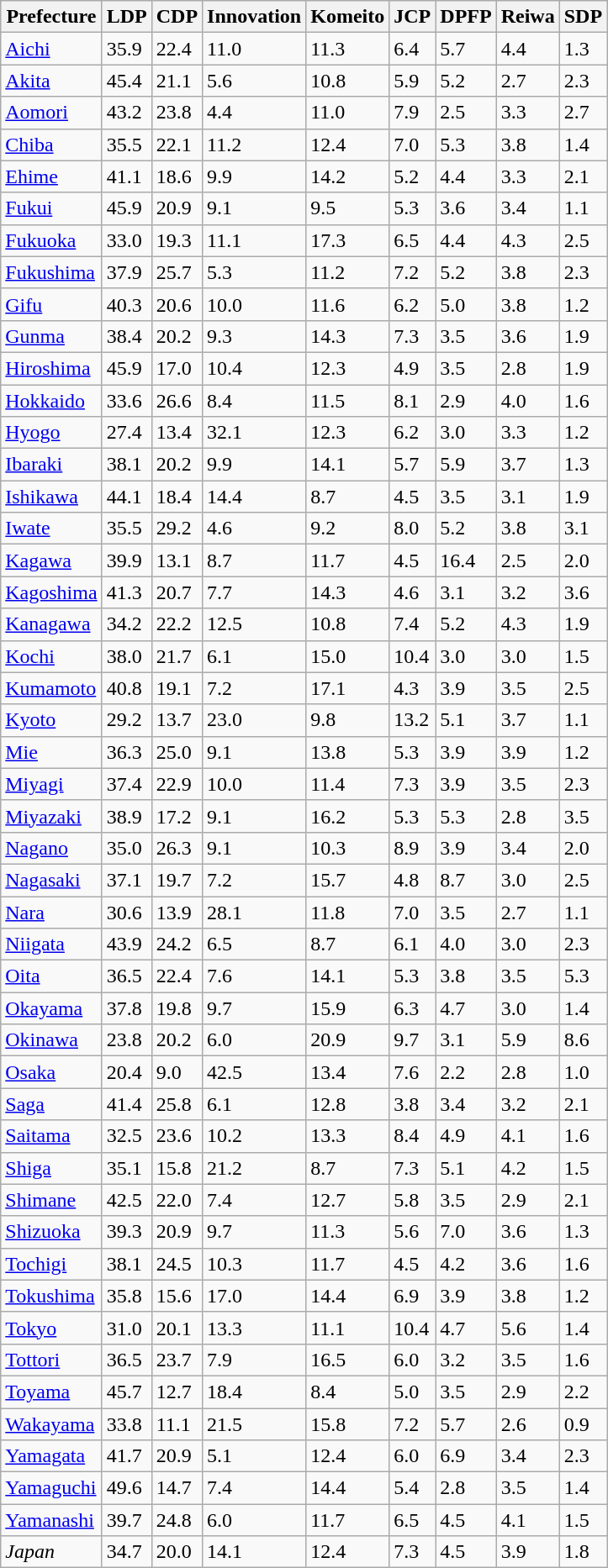<table class="wikitable sortable">
<tr>
<th>Prefecture</th>
<th>LDP</th>
<th>CDP</th>
<th>Innovation</th>
<th>Komeito</th>
<th>JCP</th>
<th>DPFP</th>
<th>Reiwa</th>
<th>SDP</th>
</tr>
<tr>
<td><a href='#'>Aichi</a></td>
<td>35.9</td>
<td>22.4</td>
<td>11.0</td>
<td>11.3</td>
<td>6.4</td>
<td>5.7</td>
<td>4.4</td>
<td>1.3</td>
</tr>
<tr>
<td><a href='#'>Akita</a></td>
<td>45.4</td>
<td>21.1</td>
<td>5.6</td>
<td>10.8</td>
<td>5.9</td>
<td>5.2</td>
<td>2.7</td>
<td>2.3</td>
</tr>
<tr>
<td><a href='#'>Aomori</a></td>
<td>43.2</td>
<td>23.8</td>
<td>4.4</td>
<td>11.0</td>
<td>7.9</td>
<td>2.5</td>
<td>3.3</td>
<td>2.7</td>
</tr>
<tr>
<td><a href='#'>Chiba</a></td>
<td>35.5</td>
<td>22.1</td>
<td>11.2</td>
<td>12.4</td>
<td>7.0</td>
<td>5.3</td>
<td>3.8</td>
<td>1.4</td>
</tr>
<tr>
<td><a href='#'>Ehime</a></td>
<td>41.1</td>
<td>18.6</td>
<td>9.9</td>
<td>14.2</td>
<td>5.2</td>
<td>4.4</td>
<td>3.3</td>
<td>2.1</td>
</tr>
<tr>
<td><a href='#'>Fukui</a></td>
<td>45.9</td>
<td>20.9</td>
<td>9.1</td>
<td>9.5</td>
<td>5.3</td>
<td>3.6</td>
<td>3.4</td>
<td>1.1</td>
</tr>
<tr>
<td><a href='#'>Fukuoka</a></td>
<td>33.0</td>
<td>19.3</td>
<td>11.1</td>
<td>17.3</td>
<td>6.5</td>
<td>4.4</td>
<td>4.3</td>
<td>2.5</td>
</tr>
<tr>
<td><a href='#'>Fukushima</a></td>
<td>37.9</td>
<td>25.7</td>
<td>5.3</td>
<td>11.2</td>
<td>7.2</td>
<td>5.2</td>
<td>3.8</td>
<td>2.3</td>
</tr>
<tr>
<td><a href='#'>Gifu</a></td>
<td>40.3</td>
<td>20.6</td>
<td>10.0</td>
<td>11.6</td>
<td>6.2</td>
<td>5.0</td>
<td>3.8</td>
<td>1.2</td>
</tr>
<tr>
<td><a href='#'>Gunma</a></td>
<td>38.4</td>
<td>20.2</td>
<td>9.3</td>
<td>14.3</td>
<td>7.3</td>
<td>3.5</td>
<td>3.6</td>
<td>1.9</td>
</tr>
<tr>
<td><a href='#'>Hiroshima</a></td>
<td>45.9</td>
<td>17.0</td>
<td>10.4</td>
<td>12.3</td>
<td>4.9</td>
<td>3.5</td>
<td>2.8</td>
<td>1.9</td>
</tr>
<tr>
<td><a href='#'>Hokkaido</a></td>
<td>33.6</td>
<td>26.6</td>
<td>8.4</td>
<td>11.5</td>
<td>8.1</td>
<td>2.9</td>
<td>4.0</td>
<td>1.6</td>
</tr>
<tr>
<td><a href='#'>Hyogo</a></td>
<td>27.4</td>
<td>13.4</td>
<td>32.1</td>
<td>12.3</td>
<td>6.2</td>
<td>3.0</td>
<td>3.3</td>
<td>1.2</td>
</tr>
<tr>
<td><a href='#'>Ibaraki</a></td>
<td>38.1</td>
<td>20.2</td>
<td>9.9</td>
<td>14.1</td>
<td>5.7</td>
<td>5.9</td>
<td>3.7</td>
<td>1.3</td>
</tr>
<tr>
<td><a href='#'>Ishikawa</a></td>
<td>44.1</td>
<td>18.4</td>
<td>14.4</td>
<td>8.7</td>
<td>4.5</td>
<td>3.5</td>
<td>3.1</td>
<td>1.9</td>
</tr>
<tr>
<td><a href='#'>Iwate</a></td>
<td>35.5</td>
<td>29.2</td>
<td>4.6</td>
<td>9.2</td>
<td>8.0</td>
<td>5.2</td>
<td>3.8</td>
<td>3.1</td>
</tr>
<tr>
<td><a href='#'>Kagawa</a></td>
<td>39.9</td>
<td>13.1</td>
<td>8.7</td>
<td>11.7</td>
<td>4.5</td>
<td>16.4</td>
<td>2.5</td>
<td>2.0</td>
</tr>
<tr>
<td><a href='#'>Kagoshima</a></td>
<td>41.3</td>
<td>20.7</td>
<td>7.7</td>
<td>14.3</td>
<td>4.6</td>
<td>3.1</td>
<td>3.2</td>
<td>3.6</td>
</tr>
<tr>
<td><a href='#'>Kanagawa</a></td>
<td>34.2</td>
<td>22.2</td>
<td>12.5</td>
<td>10.8</td>
<td>7.4</td>
<td>5.2</td>
<td>4.3</td>
<td>1.9</td>
</tr>
<tr>
<td><a href='#'>Kochi</a></td>
<td>38.0</td>
<td>21.7</td>
<td>6.1</td>
<td>15.0</td>
<td>10.4</td>
<td>3.0</td>
<td>3.0</td>
<td>1.5</td>
</tr>
<tr>
<td><a href='#'>Kumamoto</a></td>
<td>40.8</td>
<td>19.1</td>
<td>7.2</td>
<td>17.1</td>
<td>4.3</td>
<td>3.9</td>
<td>3.5</td>
<td>2.5</td>
</tr>
<tr>
<td><a href='#'>Kyoto</a></td>
<td>29.2</td>
<td>13.7</td>
<td>23.0</td>
<td>9.8</td>
<td>13.2</td>
<td>5.1</td>
<td>3.7</td>
<td>1.1</td>
</tr>
<tr>
<td><a href='#'>Mie</a></td>
<td>36.3</td>
<td>25.0</td>
<td>9.1</td>
<td>13.8</td>
<td>5.3</td>
<td>3.9</td>
<td>3.9</td>
<td>1.2</td>
</tr>
<tr>
<td><a href='#'>Miyagi</a></td>
<td>37.4</td>
<td>22.9</td>
<td>10.0</td>
<td>11.4</td>
<td>7.3</td>
<td>3.9</td>
<td>3.5</td>
<td>2.3</td>
</tr>
<tr>
<td><a href='#'>Miyazaki</a></td>
<td>38.9</td>
<td>17.2</td>
<td>9.1</td>
<td>16.2</td>
<td>5.3</td>
<td>5.3</td>
<td>2.8</td>
<td>3.5</td>
</tr>
<tr>
<td><a href='#'>Nagano</a></td>
<td>35.0</td>
<td>26.3</td>
<td>9.1</td>
<td>10.3</td>
<td>8.9</td>
<td>3.9</td>
<td>3.4</td>
<td>2.0</td>
</tr>
<tr>
<td><a href='#'>Nagasaki</a></td>
<td>37.1</td>
<td>19.7</td>
<td>7.2</td>
<td>15.7</td>
<td>4.8</td>
<td>8.7</td>
<td>3.0</td>
<td>2.5</td>
</tr>
<tr>
<td><a href='#'>Nara</a></td>
<td>30.6</td>
<td>13.9</td>
<td>28.1</td>
<td>11.8</td>
<td>7.0</td>
<td>3.5</td>
<td>2.7</td>
<td>1.1</td>
</tr>
<tr>
<td><a href='#'>Niigata</a></td>
<td>43.9</td>
<td>24.2</td>
<td>6.5</td>
<td>8.7</td>
<td>6.1</td>
<td>4.0</td>
<td>3.0</td>
<td>2.3</td>
</tr>
<tr>
<td><a href='#'>Oita</a></td>
<td>36.5</td>
<td>22.4</td>
<td>7.6</td>
<td>14.1</td>
<td>5.3</td>
<td>3.8</td>
<td>3.5</td>
<td>5.3</td>
</tr>
<tr>
<td><a href='#'>Okayama</a></td>
<td>37.8</td>
<td>19.8</td>
<td>9.7</td>
<td>15.9</td>
<td>6.3</td>
<td>4.7</td>
<td>3.0</td>
<td>1.4</td>
</tr>
<tr>
<td><a href='#'>Okinawa</a></td>
<td>23.8</td>
<td>20.2</td>
<td>6.0</td>
<td>20.9</td>
<td>9.7</td>
<td>3.1</td>
<td>5.9</td>
<td>8.6</td>
</tr>
<tr>
<td><a href='#'>Osaka</a></td>
<td>20.4</td>
<td>9.0</td>
<td>42.5</td>
<td>13.4</td>
<td>7.6</td>
<td>2.2</td>
<td>2.8</td>
<td>1.0</td>
</tr>
<tr>
<td><a href='#'>Saga</a></td>
<td>41.4</td>
<td>25.8</td>
<td>6.1</td>
<td>12.8</td>
<td>3.8</td>
<td>3.4</td>
<td>3.2</td>
<td>2.1</td>
</tr>
<tr>
<td><a href='#'>Saitama</a></td>
<td>32.5</td>
<td>23.6</td>
<td>10.2</td>
<td>13.3</td>
<td>8.4</td>
<td>4.9</td>
<td>4.1</td>
<td>1.6</td>
</tr>
<tr>
<td><a href='#'>Shiga</a></td>
<td>35.1</td>
<td>15.8</td>
<td>21.2</td>
<td>8.7</td>
<td>7.3</td>
<td>5.1</td>
<td>4.2</td>
<td>1.5</td>
</tr>
<tr>
<td><a href='#'>Shimane</a></td>
<td>42.5</td>
<td>22.0</td>
<td>7.4</td>
<td>12.7</td>
<td>5.8</td>
<td>3.5</td>
<td>2.9</td>
<td>2.1</td>
</tr>
<tr>
<td><a href='#'>Shizuoka</a></td>
<td>39.3</td>
<td>20.9</td>
<td>9.7</td>
<td>11.3</td>
<td>5.6</td>
<td>7.0</td>
<td>3.6</td>
<td>1.3</td>
</tr>
<tr>
<td><a href='#'>Tochigi</a></td>
<td>38.1</td>
<td>24.5</td>
<td>10.3</td>
<td>11.7</td>
<td>4.5</td>
<td>4.2</td>
<td>3.6</td>
<td>1.6</td>
</tr>
<tr>
<td><a href='#'>Tokushima</a></td>
<td>35.8</td>
<td>15.6</td>
<td>17.0</td>
<td>14.4</td>
<td>6.9</td>
<td>3.9</td>
<td>3.8</td>
<td>1.2</td>
</tr>
<tr>
<td><a href='#'>Tokyo</a></td>
<td>31.0</td>
<td>20.1</td>
<td>13.3</td>
<td>11.1</td>
<td>10.4</td>
<td>4.7</td>
<td>5.6</td>
<td>1.4</td>
</tr>
<tr>
<td><a href='#'>Tottori</a></td>
<td>36.5</td>
<td>23.7</td>
<td>7.9</td>
<td>16.5</td>
<td>6.0</td>
<td>3.2</td>
<td>3.5</td>
<td>1.6</td>
</tr>
<tr>
<td><a href='#'>Toyama</a></td>
<td>45.7</td>
<td>12.7</td>
<td>18.4</td>
<td>8.4</td>
<td>5.0</td>
<td>3.5</td>
<td>2.9</td>
<td>2.2</td>
</tr>
<tr>
<td><a href='#'>Wakayama</a></td>
<td>33.8</td>
<td>11.1</td>
<td>21.5</td>
<td>15.8</td>
<td>7.2</td>
<td>5.7</td>
<td>2.6</td>
<td>0.9</td>
</tr>
<tr>
<td><a href='#'>Yamagata</a></td>
<td>41.7</td>
<td>20.9</td>
<td>5.1</td>
<td>12.4</td>
<td>6.0</td>
<td>6.9</td>
<td>3.4</td>
<td>2.3</td>
</tr>
<tr>
<td><a href='#'>Yamaguchi</a></td>
<td>49.6</td>
<td>14.7</td>
<td>7.4</td>
<td>14.4</td>
<td>5.4</td>
<td>2.8</td>
<td>3.5</td>
<td>1.4</td>
</tr>
<tr>
<td><a href='#'>Yamanashi</a></td>
<td>39.7</td>
<td>24.8</td>
<td>6.0</td>
<td>11.7</td>
<td>6.5</td>
<td>4.5</td>
<td>4.1</td>
<td>1.5</td>
</tr>
<tr>
<td><em>Japan</em></td>
<td>34.7</td>
<td>20.0</td>
<td>14.1</td>
<td>12.4</td>
<td>7.3</td>
<td>4.5</td>
<td>3.9</td>
<td>1.8</td>
</tr>
</table>
